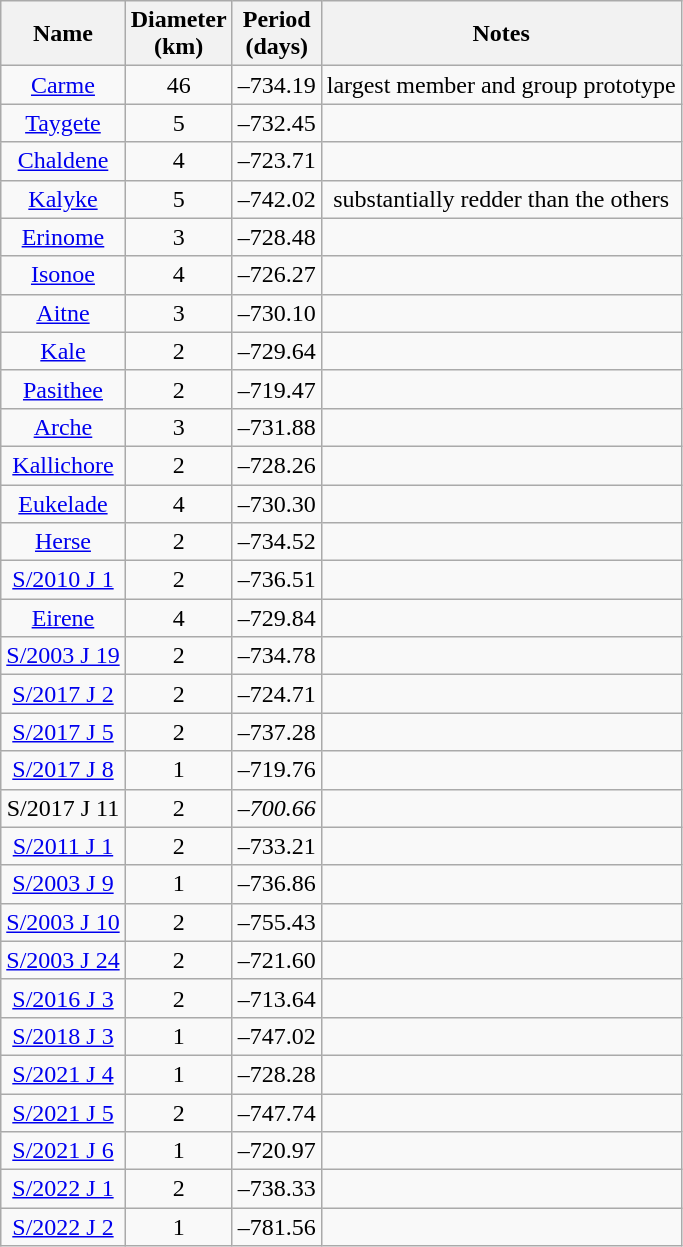<table class="wikitable sortable" style="text-align:center;">
<tr>
<th>Name</th>
<th>Diameter<br>(km)</th>
<th>Period<br>(days)</th>
<th>Notes</th>
</tr>
<tr id=Carme>
<td><a href='#'>Carme</a></td>
<td>46</td>
<td>–734.19</td>
<td>largest member and group prototype</td>
</tr>
<tr id=Taygete >
<td><a href='#'>Taygete</a></td>
<td>5</td>
<td>–732.45</td>
<td></td>
</tr>
<tr id=Chaldene >
<td><a href='#'>Chaldene</a></td>
<td>4</td>
<td>–723.71</td>
<td></td>
</tr>
<tr id=Kalyke >
<td><a href='#'>Kalyke</a></td>
<td>5</td>
<td>–742.02</td>
<td>substantially redder than the others</td>
</tr>
<tr id=Erinome >
<td><a href='#'>Erinome</a></td>
<td>3</td>
<td>–728.48</td>
<td></td>
</tr>
<tr id=Isonoe >
<td><a href='#'>Isonoe</a></td>
<td>4</td>
<td>–726.27</td>
<td></td>
</tr>
<tr id=Aitne >
<td><a href='#'>Aitne</a></td>
<td>3</td>
<td>–730.10</td>
<td></td>
</tr>
<tr id=Kale >
<td><a href='#'>Kale</a></td>
<td>2</td>
<td>–729.64</td>
<td></td>
</tr>
<tr id=Pasithee >
<td><a href='#'>Pasithee</a></td>
<td>2</td>
<td>–719.47</td>
<td></td>
</tr>
<tr id=Arche >
<td><a href='#'>Arche</a></td>
<td>3</td>
<td>–731.88</td>
<td></td>
</tr>
<tr id=Kallichore >
<td><a href='#'>Kallichore</a></td>
<td>2</td>
<td>–728.26</td>
<td></td>
</tr>
<tr id=Eukelade >
<td><a href='#'>Eukelade</a></td>
<td>4</td>
<td>–730.30</td>
<td></td>
</tr>
<tr id=Herse >
<td><a href='#'>Herse</a></td>
<td>2</td>
<td>–734.52</td>
<td></td>
</tr>
<tr id=S/2010 J 1>
<td><a href='#'>S/2010 J 1</a></td>
<td>2</td>
<td>–736.51</td>
<td></td>
</tr>
<tr id=Eirene >
<td><a href='#'>Eirene</a></td>
<td>4</td>
<td>–729.84</td>
<td></td>
</tr>
<tr id=S/2003 J 19>
<td><a href='#'>S/2003 J 19</a></td>
<td>2</td>
<td>–734.78</td>
<td></td>
</tr>
<tr id=S/2017 J 2>
<td><a href='#'>S/2017 J 2</a></td>
<td>2</td>
<td>–724.71</td>
<td></td>
</tr>
<tr id=S/2017 J 5>
<td><a href='#'>S/2017 J 5</a></td>
<td>2</td>
<td>–737.28</td>
<td></td>
</tr>
<tr id=S/2017 J 8>
<td><a href='#'>S/2017 J 8</a></td>
<td>1</td>
<td>–719.76</td>
<td></td>
</tr>
<tr id=S/2017 J 11>
<td>S/2017 J 11</td>
<td>2</td>
<td><em>–700.66</em></td>
<td></td>
</tr>
<tr id=S/2011 J 1>
<td><a href='#'>S/2011 J 1</a></td>
<td>2</td>
<td>–733.21</td>
<td></td>
</tr>
<tr id=S/2003 J 9>
<td><a href='#'>S/2003 J 9</a></td>
<td>1</td>
<td>–736.86</td>
<td></td>
</tr>
<tr id=S/2003 J 10>
<td><a href='#'>S/2003 J 10</a></td>
<td>2</td>
<td>–755.43</td>
<td></td>
</tr>
<tr id=S/2003 J 24>
<td><a href='#'>S/2003 J 24</a></td>
<td>2</td>
<td>–721.60</td>
<td></td>
</tr>
<tr id=S/2016 J 3>
<td><a href='#'>S/2016 J 3</a></td>
<td>2</td>
<td>–713.64</td>
<td></td>
</tr>
<tr id=S/2018 J 3>
<td><a href='#'>S/2018 J 3</a></td>
<td>1</td>
<td>–747.02</td>
<td></td>
</tr>
<tr id=S/2021 J 4>
<td><a href='#'>S/2021 J 4</a></td>
<td>1</td>
<td>–728.28</td>
<td></td>
</tr>
<tr id=S/2021 J 5>
<td><a href='#'>S/2021 J 5</a></td>
<td>2</td>
<td>–747.74</td>
<td></td>
</tr>
<tr id=S/2021 J 6>
<td><a href='#'>S/2021 J 6</a></td>
<td>1</td>
<td>–720.97</td>
<td></td>
</tr>
<tr id=S/2022 J 1>
<td><a href='#'>S/2022 J 1</a></td>
<td>2</td>
<td>–738.33</td>
<td></td>
</tr>
<tr id=S/2022 J 2>
<td><a href='#'>S/2022 J 2</a></td>
<td>1</td>
<td>–781.56</td>
<td></td>
</tr>
</table>
